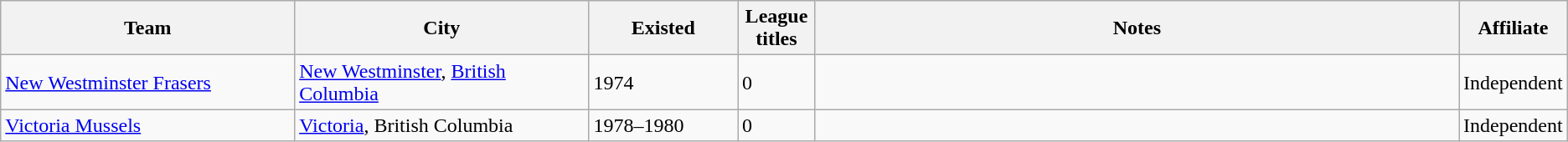<table class="wikitable">
<tr>
<th bgcolor="#DDDDFF" width="20%">Team</th>
<th bgcolor="#DDDDFF" width="20%">City</th>
<th bgcolor="#DDDDFF" width="10%">Existed</th>
<th bgcolor="#DDDDFF" width="5%">League titles</th>
<th bgcolor="#DDDDFF" width="45%">Notes</th>
<th bgcolor=”#DDDDFF" width="45%">Affiliate</th>
</tr>
<tr>
<td><a href='#'>New Westminster Frasers</a></td>
<td><a href='#'>New Westminster</a>, <a href='#'>British Columbia</a></td>
<td>1974</td>
<td>0</td>
<td></td>
<td>Independent</td>
</tr>
<tr>
<td><a href='#'>Victoria Mussels</a></td>
<td><a href='#'>Victoria</a>, British Columbia</td>
<td>1978–1980</td>
<td>0</td>
<td></td>
<td>Independent</td>
</tr>
</table>
